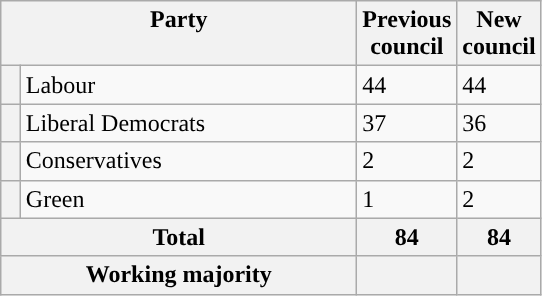<table class="wikitable">
<tr>
<th valign=top colspan="2" style="width: 230px">Party</th>
<th valign=top style="width: 30px">Previous council</th>
<th valign=top style="width: 30px">New council</th>
</tr>
<tr>
<th style="background-color: "></th>
<td>Labour</td>
<td>44</td>
<td>44</td>
</tr>
<tr>
<th style="background-color: "></th>
<td>Liberal Democrats</td>
<td>37</td>
<td>36</td>
</tr>
<tr>
<th style="background-color: "></th>
<td>Conservatives</td>
<td>2</td>
<td>2</td>
</tr>
<tr>
<th style="background-color: "></th>
<td>Green</td>
<td>1</td>
<td>2</td>
</tr>
<tr>
<th colspan=2>Total</th>
<th style="text-align: center">84</th>
<th colspan=3>84</th>
</tr>
<tr>
<th colspan=2>Working majority</th>
<th></th>
<th></th>
</tr>
</table>
